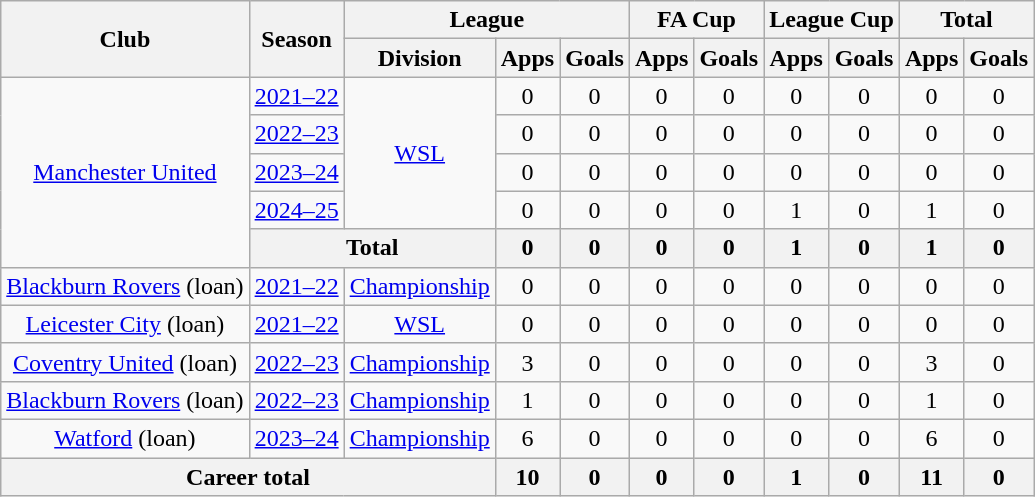<table class="wikitable" style="text-align:center">
<tr>
<th rowspan="2">Club</th>
<th rowspan="2">Season</th>
<th colspan="3">League</th>
<th colspan="2">FA Cup</th>
<th colspan="2">League Cup</th>
<th colspan="2">Total</th>
</tr>
<tr>
<th>Division</th>
<th>Apps</th>
<th>Goals</th>
<th>Apps</th>
<th>Goals</th>
<th>Apps</th>
<th>Goals</th>
<th>Apps</th>
<th>Goals</th>
</tr>
<tr>
<td rowspan="5"><a href='#'>Manchester United</a></td>
<td><a href='#'>2021–22</a></td>
<td rowspan="4"><a href='#'>WSL</a></td>
<td>0</td>
<td>0</td>
<td>0</td>
<td>0</td>
<td>0</td>
<td>0</td>
<td>0</td>
<td>0</td>
</tr>
<tr>
<td><a href='#'>2022–23</a></td>
<td>0</td>
<td>0</td>
<td>0</td>
<td>0</td>
<td>0</td>
<td>0</td>
<td>0</td>
<td>0</td>
</tr>
<tr>
<td><a href='#'>2023–24</a></td>
<td>0</td>
<td>0</td>
<td>0</td>
<td>0</td>
<td>0</td>
<td>0</td>
<td>0</td>
<td>0</td>
</tr>
<tr>
<td><a href='#'>2024–25</a></td>
<td>0</td>
<td>0</td>
<td>0</td>
<td>0</td>
<td>1</td>
<td>0</td>
<td>1</td>
<td>0</td>
</tr>
<tr>
<th colspan="2">Total</th>
<th>0</th>
<th>0</th>
<th>0</th>
<th>0</th>
<th>1</th>
<th>0</th>
<th>1</th>
<th>0</th>
</tr>
<tr>
<td><a href='#'>Blackburn Rovers</a> (loan)</td>
<td><a href='#'>2021–22</a></td>
<td><a href='#'>Championship</a></td>
<td>0</td>
<td>0</td>
<td>0</td>
<td>0</td>
<td>0</td>
<td>0</td>
<td>0</td>
<td>0</td>
</tr>
<tr>
<td><a href='#'>Leicester City</a> (loan)</td>
<td><a href='#'>2021–22</a></td>
<td><a href='#'>WSL</a></td>
<td>0</td>
<td>0</td>
<td>0</td>
<td>0</td>
<td>0</td>
<td>0</td>
<td>0</td>
<td>0</td>
</tr>
<tr>
<td><a href='#'>Coventry United</a> (loan)</td>
<td><a href='#'>2022–23</a></td>
<td><a href='#'>Championship</a></td>
<td>3</td>
<td>0</td>
<td>0</td>
<td>0</td>
<td>0</td>
<td>0</td>
<td>3</td>
<td>0</td>
</tr>
<tr>
<td><a href='#'>Blackburn Rovers</a> (loan)</td>
<td><a href='#'>2022–23</a></td>
<td><a href='#'>Championship</a></td>
<td>1</td>
<td>0</td>
<td>0</td>
<td>0</td>
<td>0</td>
<td>0</td>
<td>1</td>
<td>0</td>
</tr>
<tr>
<td><a href='#'>Watford</a> (loan)</td>
<td><a href='#'>2023–24</a></td>
<td><a href='#'>Championship</a></td>
<td>6</td>
<td>0</td>
<td>0</td>
<td>0</td>
<td>0</td>
<td>0</td>
<td>6</td>
<td>0</td>
</tr>
<tr>
<th colspan="3">Career total</th>
<th>10</th>
<th>0</th>
<th>0</th>
<th>0</th>
<th>1</th>
<th>0</th>
<th>11</th>
<th>0</th>
</tr>
</table>
